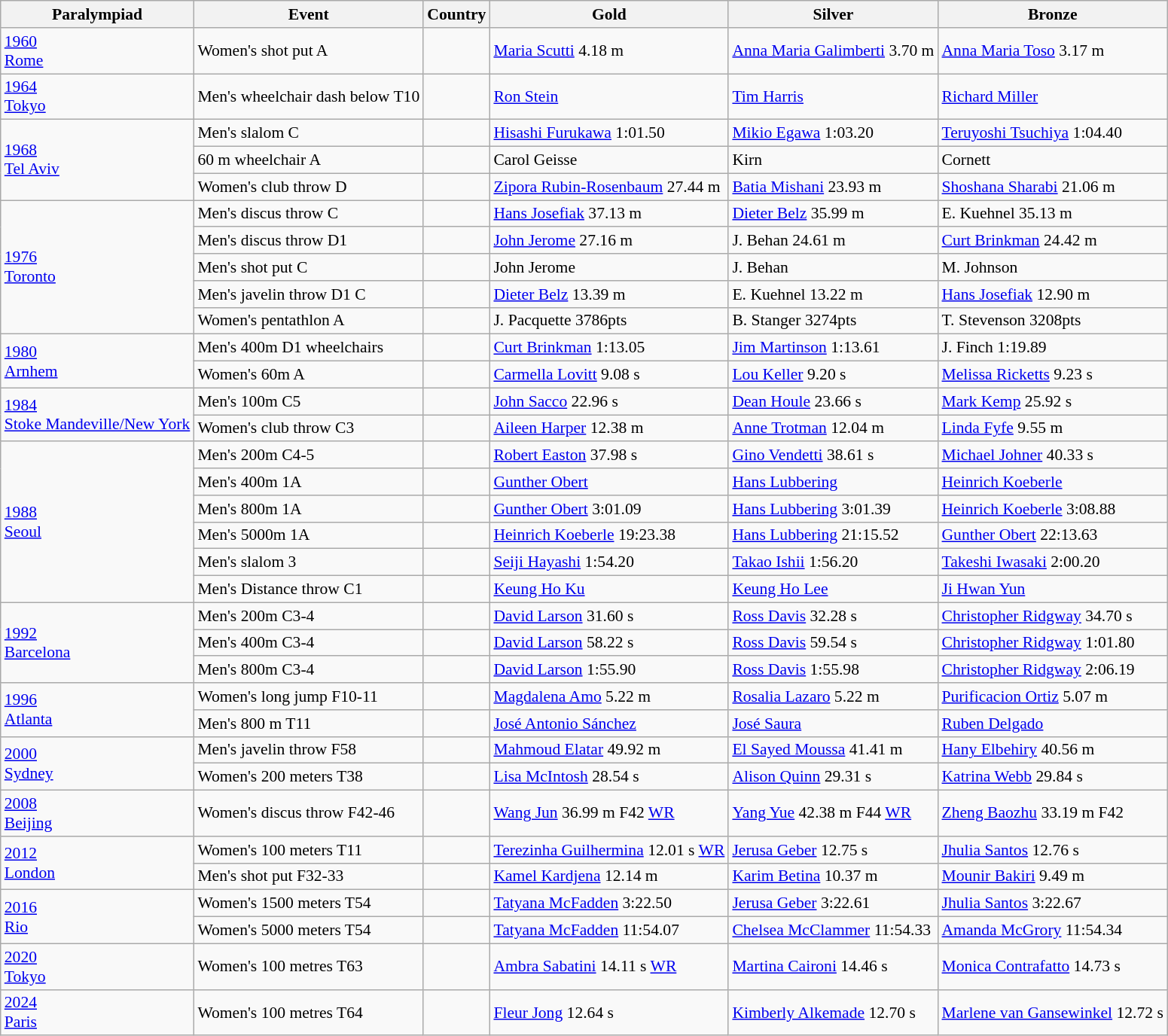<table class="wikitable sortable" style="font-size:90%">
<tr>
<th>Paralympiad</th>
<th>Event</th>
<th>Country</th>
<th>Gold</th>
<th>Silver</th>
<th>Bronze</th>
</tr>
<tr>
<td><a href='#'>1960<br>Rome</a></td>
<td>Women's shot put A<br></td>
<td></td>
<td><a href='#'>Maria Scutti</a> 4.18 m</td>
<td><a href='#'>Anna Maria Galimberti</a> 3.70 m</td>
<td><a href='#'>Anna Maria Toso</a> 3.17 m</td>
</tr>
<tr>
<td><a href='#'>1964<br>Tokyo</a></td>
<td>Men's wheelchair dash below T10<br></td>
<td></td>
<td><a href='#'>Ron Stein</a></td>
<td><a href='#'>Tim Harris</a></td>
<td><a href='#'>Richard Miller</a></td>
</tr>
<tr>
<td rowspan="3"><a href='#'>1968<br>Tel Aviv</a></td>
<td>Men's slalom C<br></td>
<td></td>
<td><a href='#'>Hisashi Furukawa</a> 1:01.50</td>
<td><a href='#'>Mikio Egawa</a> 1:03.20</td>
<td><a href='#'>Teruyoshi Tsuchiya</a> 1:04.40</td>
</tr>
<tr>
<td>60 m wheelchair A<br></td>
<td></td>
<td>Carol Geisse</td>
<td>Kirn</td>
<td>Cornett</td>
</tr>
<tr>
<td>Women's club throw D<br></td>
<td></td>
<td><a href='#'>Zipora Rubin-Rosenbaum</a> 27.44 m</td>
<td><a href='#'>Batia Mishani</a> 23.93 m</td>
<td><a href='#'>Shoshana Sharabi</a> 21.06 m</td>
</tr>
<tr>
<td rowspan="5"><a href='#'>1976<br>Toronto</a></td>
<td>Men's discus throw C<br></td>
<td></td>
<td><a href='#'>Hans Josefiak</a> 37.13 m</td>
<td><a href='#'>Dieter Belz</a> 35.99 m</td>
<td>E. Kuehnel 35.13 m</td>
</tr>
<tr>
<td>Men's discus throw D1<br></td>
<td></td>
<td><a href='#'>John Jerome</a> 27.16 m</td>
<td>J. Behan 24.61 m</td>
<td><a href='#'>Curt Brinkman</a> 24.42 m</td>
</tr>
<tr>
<td>Men's shot put C<br></td>
<td></td>
<td>John Jerome</td>
<td>J. Behan</td>
<td>M. Johnson</td>
</tr>
<tr>
<td>Men's javelin throw D1 C<br></td>
<td></td>
<td><a href='#'>Dieter Belz</a> 13.39 m</td>
<td>E. Kuehnel 13.22 m</td>
<td><a href='#'>Hans Josefiak</a> 12.90 m</td>
</tr>
<tr>
<td>Women's pentathlon A<br></td>
<td></td>
<td>J. Pacquette 3786pts</td>
<td>B. Stanger 3274pts</td>
<td>T. Stevenson 3208pts</td>
</tr>
<tr>
<td rowspan="2"><a href='#'>1980<br> Arnhem</a></td>
<td>Men's 400m D1 wheelchairs<br></td>
<td></td>
<td><a href='#'>Curt Brinkman</a> 1:13.05</td>
<td><a href='#'>Jim Martinson</a> 1:13.61</td>
<td>J. Finch 1:19.89</td>
</tr>
<tr>
<td>Women's 60m A<br></td>
<td></td>
<td><a href='#'>Carmella Lovitt</a> 9.08 s</td>
<td><a href='#'>Lou Keller</a> 9.20 s</td>
<td><a href='#'>Melissa Ricketts</a> 9.23 s</td>
</tr>
<tr>
<td rowspan="2"><a href='#'>1984<br> Stoke Mandeville/New York</a></td>
<td>Men's 100m C5<br></td>
<td></td>
<td><a href='#'>John Sacco</a> 22.96 s</td>
<td><a href='#'>Dean Houle</a> 23.66 s</td>
<td><a href='#'>Mark Kemp</a> 25.92 s</td>
</tr>
<tr>
<td>Women's club throw C3<br></td>
<td></td>
<td><a href='#'>Aileen Harper</a> 12.38 m</td>
<td><a href='#'>Anne Trotman</a> 12.04 m</td>
<td><a href='#'>Linda Fyfe</a> 9.55 m</td>
</tr>
<tr>
<td rowspan="6"><a href='#'>1988<br> Seoul</a></td>
<td>Men's 200m C4-5<br></td>
<td></td>
<td><a href='#'>Robert Easton</a> 37.98 s</td>
<td><a href='#'>Gino Vendetti</a> 38.61 s</td>
<td><a href='#'>Michael Johner</a> 40.33 s</td>
</tr>
<tr>
<td>Men's 400m 1A<br></td>
<td></td>
<td><a href='#'>Gunther Obert</a></td>
<td><a href='#'>Hans Lubbering</a></td>
<td><a href='#'>Heinrich Koeberle</a></td>
</tr>
<tr>
<td>Men's 800m 1A<br></td>
<td></td>
<td><a href='#'>Gunther Obert</a> 3:01.09</td>
<td><a href='#'>Hans Lubbering</a> 3:01.39</td>
<td><a href='#'>Heinrich Koeberle</a> 3:08.88</td>
</tr>
<tr>
<td>Men's 5000m 1A<br></td>
<td></td>
<td><a href='#'>Heinrich Koeberle</a> 19:23.38</td>
<td><a href='#'>Hans Lubbering</a> 21:15.52</td>
<td><a href='#'>Gunther Obert</a> 22:13.63</td>
</tr>
<tr>
<td>Men's slalom 3<br></td>
<td></td>
<td><a href='#'>Seiji Hayashi</a> 1:54.20</td>
<td><a href='#'>Takao Ishii</a> 1:56.20</td>
<td><a href='#'>Takeshi Iwasaki</a> 2:00.20</td>
</tr>
<tr>
<td>Men's Distance throw C1<br></td>
<td></td>
<td><a href='#'>Keung Ho Ku</a></td>
<td><a href='#'>Keung Ho Lee</a></td>
<td><a href='#'>Ji Hwan Yun</a></td>
</tr>
<tr>
<td rowspan="3"><a href='#'>1992<br> Barcelona</a></td>
<td>Men's 200m C3-4<br></td>
<td></td>
<td><a href='#'>David Larson</a> 31.60 s</td>
<td><a href='#'>Ross Davis</a> 32.28 s</td>
<td><a href='#'>Christopher Ridgway</a> 34.70 s</td>
</tr>
<tr>
<td>Men's 400m C3-4<br></td>
<td></td>
<td><a href='#'>David Larson</a> 58.22 s</td>
<td><a href='#'>Ross Davis</a> 59.54 s</td>
<td><a href='#'>Christopher Ridgway</a> 1:01.80</td>
</tr>
<tr>
<td>Men's 800m C3-4<br></td>
<td></td>
<td><a href='#'>David Larson</a> 1:55.90</td>
<td><a href='#'>Ross Davis</a> 1:55.98</td>
<td><a href='#'>Christopher Ridgway</a> 2:06.19</td>
</tr>
<tr>
<td rowspan="2"><a href='#'>1996<br> Atlanta</a></td>
<td>Women's long jump F10-11<br></td>
<td></td>
<td><a href='#'>Magdalena Amo</a> 5.22 m</td>
<td><a href='#'>Rosalia Lazaro</a> 5.22 m</td>
<td><a href='#'>Purificacion Ortiz</a> 5.07 m</td>
</tr>
<tr>
<td>Men's 800 m T11<br></td>
<td></td>
<td><a href='#'>José Antonio Sánchez</a></td>
<td><a href='#'>José Saura</a></td>
<td><a href='#'>Ruben Delgado</a></td>
</tr>
<tr>
<td rowspan="2"><a href='#'>2000<br> Sydney</a></td>
<td>Men's javelin throw F58<br></td>
<td></td>
<td><a href='#'>Mahmoud Elatar</a> 49.92 m</td>
<td><a href='#'>El Sayed Moussa</a> 41.41 m</td>
<td><a href='#'>Hany Elbehiry</a> 40.56 m</td>
</tr>
<tr>
<td>Women's 200 meters T38<br></td>
<td></td>
<td><a href='#'>Lisa McIntosh</a> 28.54 s</td>
<td><a href='#'>Alison Quinn</a> 29.31 s</td>
<td><a href='#'>Katrina Webb</a> 29.84 s</td>
</tr>
<tr>
<td><a href='#'>2008<br> Beijing</a></td>
<td>Women's discus throw F42-46<br></td>
<td></td>
<td><a href='#'>Wang Jun</a> 36.99 m F42 <a href='#'>WR</a></td>
<td><a href='#'>Yang Yue</a> 42.38 m F44 <a href='#'>WR</a></td>
<td><a href='#'>Zheng Baozhu</a> 33.19 m F42</td>
</tr>
<tr>
<td rowspan="2"><a href='#'>2012<br> London</a></td>
<td>Women's 100 meters T11<br></td>
<td></td>
<td><a href='#'>Terezinha Guilhermina</a> 12.01 s <a href='#'>WR</a></td>
<td><a href='#'>Jerusa Geber</a> 12.75 s</td>
<td><a href='#'>Jhulia Santos</a> 12.76 s</td>
</tr>
<tr>
<td>Men's shot put F32-33<br></td>
<td></td>
<td><a href='#'>Kamel Kardjena</a> 12.14 m</td>
<td><a href='#'>Karim Betina</a> 10.37 m</td>
<td><a href='#'>Mounir Bakiri</a> 9.49 m</td>
</tr>
<tr>
<td rowspan="2"><a href='#'>2016<br> Rio</a></td>
<td>Women's 1500 meters T54<br></td>
<td></td>
<td><a href='#'>Tatyana McFadden</a> 3:22.50</td>
<td><a href='#'>Jerusa Geber</a> 3:22.61</td>
<td><a href='#'>Jhulia Santos</a> 3:22.67</td>
</tr>
<tr>
<td>Women's 5000 meters T54<br></td>
<td></td>
<td><a href='#'>Tatyana McFadden</a> 11:54.07</td>
<td><a href='#'>Chelsea McClammer</a> 11:54.33</td>
<td><a href='#'>Amanda McGrory</a> 11:54.34</td>
</tr>
<tr>
<td><a href='#'>2020<br> Tokyo</a></td>
<td>Women's 100 metres T63<br></td>
<td></td>
<td><a href='#'>Ambra Sabatini</a> 14.11 s <a href='#'>WR</a></td>
<td><a href='#'>Martina Caironi</a> 14.46 s</td>
<td><a href='#'>Monica Contrafatto</a> 14.73 s</td>
</tr>
<tr>
<td><a href='#'>2024</a><br><a href='#'>Paris</a></td>
<td>Women's 100 metres T64<br></td>
<td></td>
<td><a href='#'>Fleur Jong</a> 12.64 s</td>
<td><a href='#'>Kimberly Alkemade</a> 12.70 s</td>
<td><a href='#'>Marlene van Gansewinkel</a> 12.72 s</td>
</tr>
</table>
